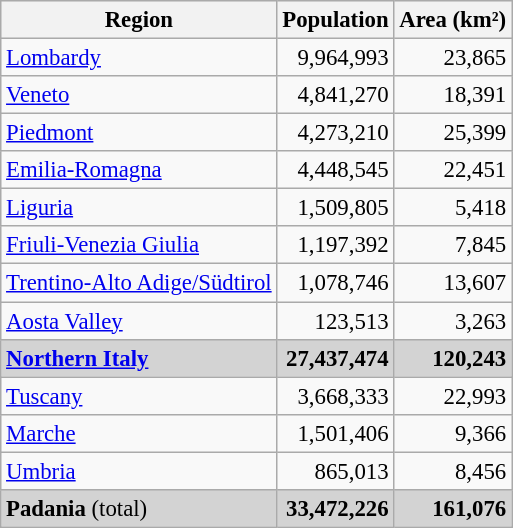<table class="wikitable" style="font-size:95%">
<tr bgcolor="EFEFEF">
<th>Region</th>
<th>Population</th>
<th>Area (km²)</th>
</tr>
<tr>
<td><a href='#'>Lombardy</a></td>
<td align=right>9,964,993</td>
<td align=right>23,865</td>
</tr>
<tr>
<td><a href='#'>Veneto</a></td>
<td align=right>4,841,270</td>
<td align=right>18,391</td>
</tr>
<tr>
<td><a href='#'>Piedmont</a></td>
<td align=right>4,273,210</td>
<td align=right>25,399</td>
</tr>
<tr>
<td><a href='#'>Emilia-Romagna</a></td>
<td align=right>4,448,545</td>
<td align=right>22,451</td>
</tr>
<tr>
<td><a href='#'>Liguria</a></td>
<td align=right>1,509,805</td>
<td align=right>5,418</td>
</tr>
<tr>
<td><a href='#'>Friuli-Venezia Giulia</a></td>
<td align=right>1,197,392</td>
<td align=right>7,845</td>
</tr>
<tr>
<td><a href='#'>Trentino-Alto Adige/Südtirol</a></td>
<td align=right>1,078,746</td>
<td align=right>13,607</td>
</tr>
<tr>
<td><a href='#'>Aosta Valley</a></td>
<td align=right>123,513</td>
<td align=right>3,263</td>
</tr>
<tr bgcolor="lightgrey">
<td><strong><a href='#'>Northern Italy</a></strong><small></small></td>
<td align=right><strong>27,437,474</strong></td>
<td align=right><strong>120,243</strong></td>
</tr>
<tr>
<td><a href='#'>Tuscany</a></td>
<td align=right>3,668,333</td>
<td align=right>22,993</td>
</tr>
<tr>
<td><a href='#'>Marche</a></td>
<td align=right>1,501,406</td>
<td align=right>9,366</td>
</tr>
<tr>
<td><a href='#'>Umbria</a></td>
<td align=right>865,013</td>
<td align=right>8,456</td>
</tr>
<tr bgcolor="lightgrey">
<td><strong>Padania</strong> (total)</td>
<td align=right><strong>33,472,226</strong></td>
<td align=right><strong>161,076</strong></td>
</tr>
</table>
